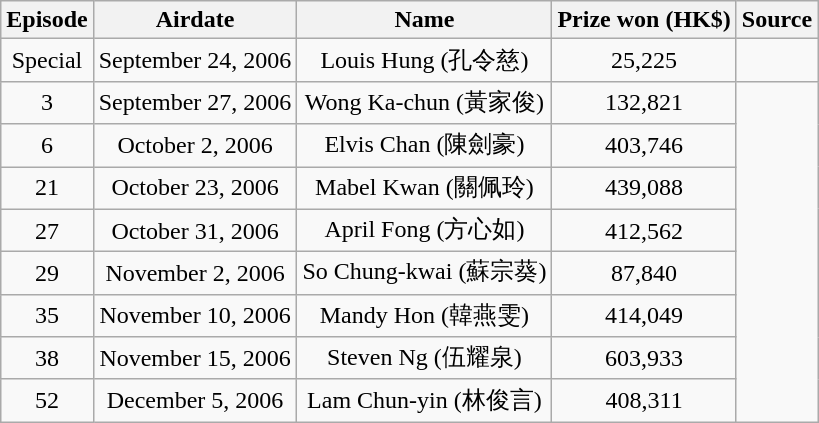<table class="wikitable" style="text-align:center">
<tr>
<th>Episode</th>
<th>Airdate</th>
<th>Name</th>
<th>Prize won (HK$)</th>
<th>Source</th>
</tr>
<tr>
<td>Special</td>
<td>September 24, 2006</td>
<td>Louis Hung (孔令慈)</td>
<td>25,225</td>
<td></td>
</tr>
<tr>
<td>3</td>
<td>September 27, 2006</td>
<td>Wong Ka-chun (黃家俊)</td>
<td>132,821</td>
<td rowspan=8></td>
</tr>
<tr>
<td>6</td>
<td>October 2, 2006</td>
<td>Elvis Chan (陳劍豪)</td>
<td>403,746</td>
</tr>
<tr>
<td>21</td>
<td>October 23, 2006</td>
<td>Mabel Kwan (關佩玲)</td>
<td>439,088</td>
</tr>
<tr>
<td>27</td>
<td>October 31, 2006</td>
<td>April Fong (方心如)</td>
<td>412,562</td>
</tr>
<tr>
<td>29</td>
<td>November 2, 2006</td>
<td>So Chung-kwai (蘇宗葵)</td>
<td>87,840</td>
</tr>
<tr>
<td>35</td>
<td>November 10, 2006</td>
<td>Mandy Hon (韓燕雯)</td>
<td>414,049</td>
</tr>
<tr>
<td>38</td>
<td>November 15, 2006</td>
<td>Steven Ng (伍耀泉)</td>
<td>603,933</td>
</tr>
<tr>
<td>52</td>
<td>December 5, 2006</td>
<td>Lam Chun-yin (林俊言)</td>
<td>408,311</td>
</tr>
</table>
